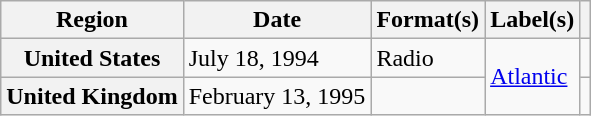<table class="wikitable plainrowheaders">
<tr>
<th scope="col">Region</th>
<th scope="col">Date</th>
<th scope="col">Format(s)</th>
<th scope="col">Label(s)</th>
<th scope="col"></th>
</tr>
<tr>
<th scope="row">United States</th>
<td>July 18, 1994</td>
<td>Radio</td>
<td rowspan="2"><a href='#'>Atlantic</a></td>
<td></td>
</tr>
<tr>
<th scope="row">United Kingdom</th>
<td>February 13, 1995</td>
<td></td>
<td></td>
</tr>
</table>
